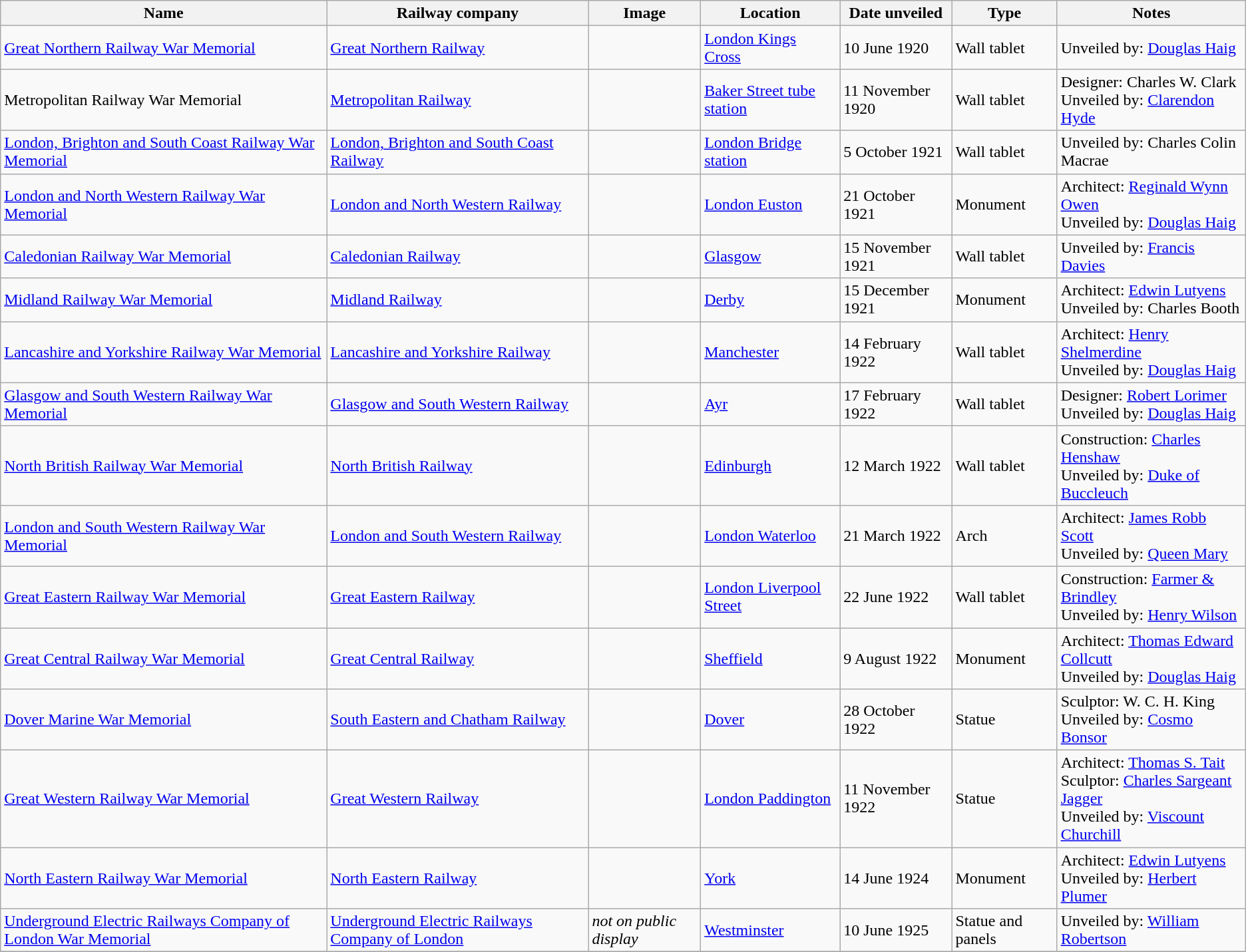<table class="wikitable sortable">
<tr>
<th>Name</th>
<th>Railway company</th>
<th>Image</th>
<th>Location</th>
<th>Date unveiled</th>
<th>Type</th>
<th>Notes</th>
</tr>
<tr>
<td><a href='#'>Great Northern Railway War Memorial</a></td>
<td><a href='#'>Great Northern Railway</a></td>
<td></td>
<td><a href='#'>London Kings Cross</a></td>
<td>10 June 1920</td>
<td>Wall tablet</td>
<td>Unveiled by: <a href='#'>Douglas Haig</a></td>
</tr>
<tr>
<td>Metropolitan Railway War Memorial</td>
<td><a href='#'>Metropolitan Railway</a></td>
<td></td>
<td><a href='#'>Baker Street tube station</a></td>
<td>11 November 1920</td>
<td>Wall tablet</td>
<td>Designer: Charles W. Clark<br>Unveiled by: <a href='#'>Clarendon Hyde</a></td>
</tr>
<tr>
<td><a href='#'>London, Brighton and South Coast Railway War Memorial</a></td>
<td><a href='#'>London, Brighton and South Coast Railway</a></td>
<td></td>
<td><a href='#'>London Bridge station</a></td>
<td>5 October 1921</td>
<td>Wall tablet</td>
<td>Unveiled by: Charles Colin Macrae</td>
</tr>
<tr>
<td><a href='#'>London and North Western Railway War Memorial</a></td>
<td><a href='#'>London and North Western Railway</a></td>
<td></td>
<td><a href='#'>London Euston</a></td>
<td>21 October 1921</td>
<td>Monument</td>
<td>Architect: <a href='#'>Reginald Wynn Owen</a><br>Unveiled by: <a href='#'>Douglas Haig</a></td>
</tr>
<tr>
<td><a href='#'>Caledonian Railway War Memorial</a></td>
<td><a href='#'>Caledonian Railway</a></td>
<td></td>
<td><a href='#'>Glasgow</a></td>
<td>15 November 1921</td>
<td>Wall tablet</td>
<td>Unveiled by: <a href='#'>Francis Davies</a></td>
</tr>
<tr>
<td><a href='#'>Midland Railway War Memorial</a></td>
<td><a href='#'>Midland Railway</a></td>
<td></td>
<td><a href='#'>Derby</a></td>
<td>15 December 1921</td>
<td>Monument</td>
<td>Architect: <a href='#'>Edwin Lutyens</a><br>Unveiled by: Charles Booth</td>
</tr>
<tr>
<td><a href='#'>Lancashire and Yorkshire Railway War Memorial</a></td>
<td><a href='#'>Lancashire and Yorkshire Railway</a></td>
<td></td>
<td><a href='#'>Manchester</a></td>
<td>14 February 1922</td>
<td>Wall tablet</td>
<td>Architect: <a href='#'>Henry Shelmerdine</a><br>Unveiled by: <a href='#'>Douglas Haig</a></td>
</tr>
<tr>
<td><a href='#'>Glasgow and South Western Railway War Memorial</a></td>
<td><a href='#'>Glasgow and South Western Railway</a></td>
<td></td>
<td><a href='#'>Ayr</a></td>
<td>17 February 1922</td>
<td>Wall tablet</td>
<td>Designer: <a href='#'>Robert Lorimer</a><br>Unveiled by: <a href='#'>Douglas Haig</a></td>
</tr>
<tr>
<td><a href='#'>North British Railway War Memorial</a></td>
<td><a href='#'>North British Railway</a></td>
<td></td>
<td><a href='#'>Edinburgh</a></td>
<td>12 March 1922</td>
<td>Wall tablet</td>
<td>Construction: <a href='#'>Charles Henshaw</a><br>Unveiled by: <a href='#'>Duke of Buccleuch</a></td>
</tr>
<tr>
<td><a href='#'>London and South Western Railway War Memorial</a></td>
<td><a href='#'>London and South Western Railway</a></td>
<td></td>
<td><a href='#'>London Waterloo</a></td>
<td>21 March 1922</td>
<td>Arch</td>
<td>Architect: <a href='#'>James Robb Scott</a><br>Unveiled by: <a href='#'>Queen Mary</a></td>
</tr>
<tr>
<td><a href='#'>Great Eastern Railway War Memorial</a></td>
<td><a href='#'>Great Eastern Railway</a></td>
<td></td>
<td><a href='#'>London Liverpool Street</a></td>
<td>22 June 1922</td>
<td>Wall tablet</td>
<td>Construction: <a href='#'>Farmer & Brindley</a><br>Unveiled by: <a href='#'>Henry Wilson</a></td>
</tr>
<tr>
<td><a href='#'>Great Central Railway War Memorial</a></td>
<td><a href='#'>Great Central Railway</a></td>
<td></td>
<td><a href='#'>Sheffield</a></td>
<td>9 August 1922</td>
<td>Monument</td>
<td>Architect: <a href='#'>Thomas Edward Collcutt</a><br>Unveiled by: <a href='#'>Douglas Haig</a></td>
</tr>
<tr>
<td><a href='#'>Dover Marine War Memorial</a></td>
<td><a href='#'>South Eastern and Chatham Railway</a></td>
<td></td>
<td><a href='#'>Dover</a></td>
<td>28 October 1922</td>
<td>Statue</td>
<td>Sculptor: W. C. H. King<br>Unveiled by: <a href='#'>Cosmo Bonsor</a></td>
</tr>
<tr>
<td><a href='#'>Great Western Railway War Memorial</a></td>
<td><a href='#'>Great Western Railway</a></td>
<td></td>
<td><a href='#'>London Paddington</a></td>
<td>11 November 1922</td>
<td>Statue</td>
<td>Architect: <a href='#'>Thomas S. Tait</a><br>Sculptor: <a href='#'>Charles Sargeant Jagger</a><br>Unveiled by: <a href='#'>Viscount Churchill</a></td>
</tr>
<tr>
<td><a href='#'>North Eastern Railway War Memorial</a></td>
<td><a href='#'>North Eastern Railway</a></td>
<td></td>
<td><a href='#'>York</a></td>
<td>14 June 1924</td>
<td>Monument</td>
<td>Architect: <a href='#'>Edwin Lutyens</a><br>Unveiled by: <a href='#'>Herbert Plumer</a></td>
</tr>
<tr>
<td><a href='#'>Underground Electric Railways Company of London War Memorial</a></td>
<td><a href='#'>Underground Electric Railways Company of London</a></td>
<td><em>not on public display</em><br></td>
<td><a href='#'>Westminster</a></td>
<td>10 June 1925</td>
<td>Statue and panels</td>
<td>Unveiled by: <a href='#'>William Robertson</a></td>
</tr>
<tr>
</tr>
</table>
